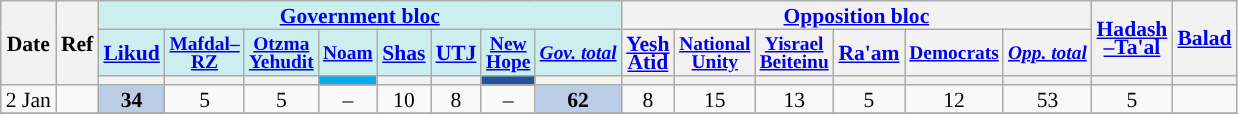<table class="wikitable sortable" style="text-align:center;font-size:90%;line-height:12px">
<tr>
<th rowspan="3">Date</th>
<th rowspan="3">Ref</th>
<th colspan="8" style="background:#cee;"><a href='#'>Government bloc</a></th>
<th colspan="6"><a href='#'>Opposition bloc</a></th>
<th rowspan="2"><a href='#'>Hadash<br>–Ta'al</a></th>
<th rowspan="2"><a href='#'>Balad</a></th>
</tr>
<tr>
<th style="background:#cee"><a href='#'>Likud</a></th>
<th style="background:#cee;font-size:90%"><a href='#'>Mafdal–<br>RZ</a></th>
<th style="background:#cee;font-size:90%"><a href='#'>Otzma<br>Yehudit</a></th>
<th style="background:#cee;font-size:90%"><a href='#'>Noam</a></th>
<th style="background:#cee"><a href='#'>Shas</a></th>
<th style="background:#cee"><a href='#'>UTJ</a></th>
<th style="background:#cee;font-size:90%"><a href='#'>New<br>Hope</a></th>
<th style="background:#cee;font-size:90%"><a href='#'><em>Gov. total</em></a></th>
<th><a href='#'>Yesh<br>Atid</a></th>
<th style="font-size:90%"><a href='#'>National<br>Unity</a></th>
<th style="font-size:90%"><a href='#'>Yisrael<br>Beiteinu</a></th>
<th><a href='#'>Ra'am</a></th>
<th style="font-size:90%"><a href='#'>Democrats</a></th>
<th style="font-size:90%"><a href='#'><em>Opp. total</em></a></th>
</tr>
<tr>
<th style="background:"></th>
<th style="background:"></th>
<th style="background:"></th>
<th style="background:#01AFF0"></th>
<th style="background:"></th>
<th style="background:"></th>
<th style="background:#235298"></th>
<th style="background:"></th>
<th style="background:"></th>
<th style="background:"></th>
<th style="background:"></th>
<th style="background:"></th>
<th style="background:"></th>
<th style="background:"></th>
<th style="background:"></th>
<th style="background:"></th>
</tr>
<tr>
<td>2 Jan</td>
<td></td>
<td style="background:#BBCDE4"><strong>34</strong></td>
<td>5</td>
<td>5</td>
<td>–</td>
<td>10</td>
<td>8</td>
<td>–</td>
<td style="background:#bbcde4"><strong>62</strong></td>
<td>8</td>
<td>15</td>
<td>13</td>
<td>5</td>
<td>12</td>
<td>53</td>
<td>5</td>
<td></td>
</tr>
<tr>
</tr>
</table>
